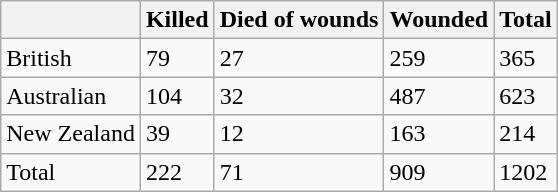<table class="wikitable">
<tr>
<th></th>
<th>Killed</th>
<th>Died of wounds</th>
<th>Wounded</th>
<th>Total</th>
</tr>
<tr>
<td>British</td>
<td>79</td>
<td>27</td>
<td>259</td>
<td>365</td>
</tr>
<tr>
<td>Australian</td>
<td>104</td>
<td>32</td>
<td>487</td>
<td>623</td>
</tr>
<tr>
<td>New Zealand</td>
<td>39</td>
<td>12</td>
<td>163</td>
<td>214</td>
</tr>
<tr>
<td>Total</td>
<td>222</td>
<td>71</td>
<td>909</td>
<td>1202</td>
</tr>
</table>
